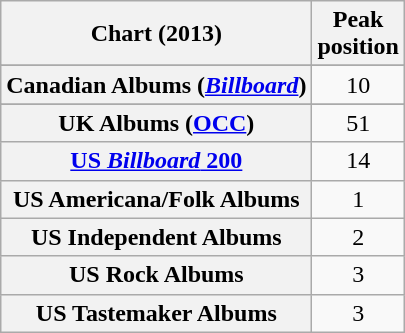<table class="wikitable sortable plainrowheaders">
<tr>
<th>Chart (2013)</th>
<th>Peak<br>position</th>
</tr>
<tr>
</tr>
<tr>
<th scope="row">Canadian Albums (<em><a href='#'>Billboard</a></em>)</th>
<td style="text-align:center;">10</td>
</tr>
<tr>
</tr>
<tr>
</tr>
<tr>
<th scope="row">UK Albums (<a href='#'>OCC</a>)</th>
<td style="text-align:center;">51</td>
</tr>
<tr>
<th scope="row"><a href='#'>US <em>Billboard</em> 200</a></th>
<td style="text-align:center;">14</td>
</tr>
<tr>
<th scope="row">US Americana/Folk Albums</th>
<td style="text-align:center;">1</td>
</tr>
<tr>
<th scope="row">US Independent Albums</th>
<td style="text-align:center;">2</td>
</tr>
<tr>
<th scope="row">US Rock Albums</th>
<td style="text-align:center;">3</td>
</tr>
<tr>
<th scope="row">US Tastemaker Albums</th>
<td style="text-align:center;">3</td>
</tr>
</table>
